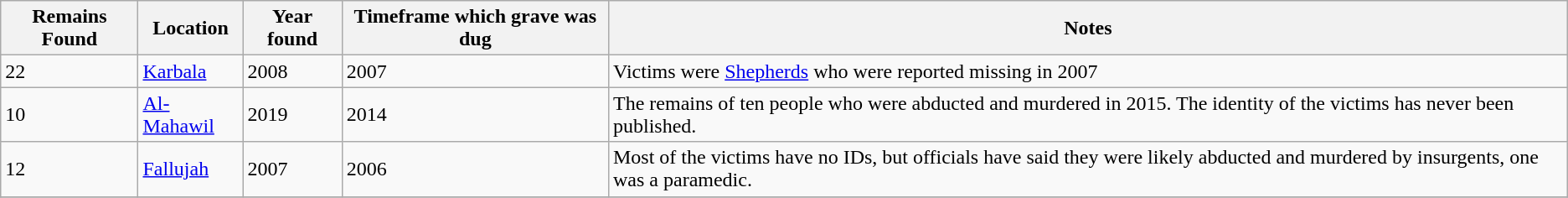<table class="wikitable sortable">
<tr>
<th>Remains Found</th>
<th>Location</th>
<th>Year found</th>
<th>Timeframe which grave was dug</th>
<th>Notes</th>
</tr>
<tr>
<td>22</td>
<td><a href='#'>Karbala</a></td>
<td>2008</td>
<td>2007</td>
<td>Victims were <a href='#'>Shepherds</a> who were reported missing in 2007</td>
</tr>
<tr>
<td>10</td>
<td><a href='#'>Al-Mahawil</a></td>
<td>2019</td>
<td>2014</td>
<td>The remains of ten people who were abducted and murdered in 2015. The identity of the victims has never been published.</td>
</tr>
<tr>
<td>12</td>
<td><a href='#'>Fallujah</a></td>
<td>2007</td>
<td>2006</td>
<td>Most of the victims have no IDs, but officials have said they were likely abducted and murdered by insurgents, one was a paramedic.</td>
</tr>
<tr>
</tr>
</table>
